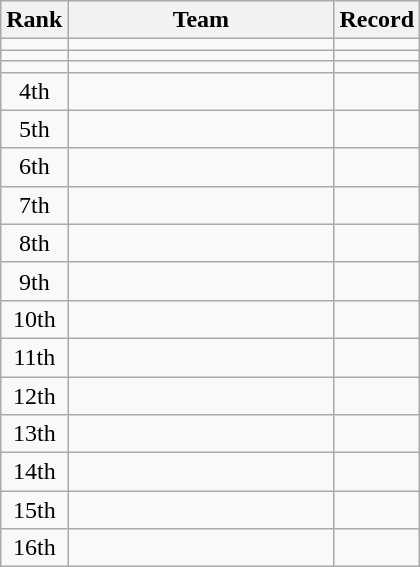<table class=wikitable style="text-align:center;">
<tr>
<th>Rank</th>
<th width=170>Team</th>
<th>Record</th>
</tr>
<tr>
<td></td>
<td align=left></td>
<td></td>
</tr>
<tr>
<td></td>
<td align=left></td>
<td></td>
</tr>
<tr>
<td></td>
<td align=left></td>
<td></td>
</tr>
<tr>
<td>4th</td>
<td align=left></td>
<td></td>
</tr>
<tr>
<td>5th</td>
<td align=left></td>
<td></td>
</tr>
<tr>
<td>6th</td>
<td align=left></td>
<td></td>
</tr>
<tr>
<td>7th</td>
<td align=left></td>
<td></td>
</tr>
<tr>
<td>8th</td>
<td align=left></td>
<td></td>
</tr>
<tr>
<td>9th</td>
<td align=left></td>
<td></td>
</tr>
<tr>
<td>10th</td>
<td align=left></td>
<td></td>
</tr>
<tr>
<td>11th</td>
<td align=left></td>
<td></td>
</tr>
<tr>
<td>12th</td>
<td align=left></td>
<td></td>
</tr>
<tr>
<td>13th</td>
<td align=left></td>
<td></td>
</tr>
<tr>
<td>14th</td>
<td align=left></td>
<td></td>
</tr>
<tr>
<td>15th</td>
<td align=left></td>
<td></td>
</tr>
<tr>
<td>16th</td>
<td align=left></td>
<td></td>
</tr>
</table>
